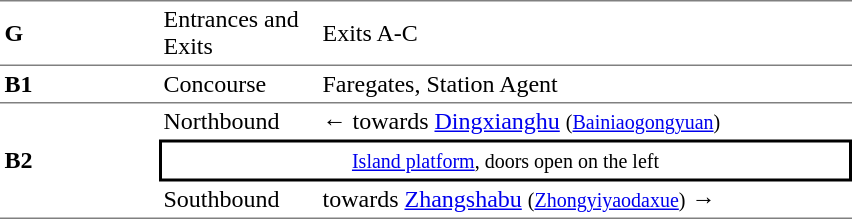<table cellspacing=0 cellpadding=3>
<tr>
<td style="border-top:solid 1px gray;border-bottom:solid 1px gray;" width=100><strong>G</strong></td>
<td style="border-top:solid 1px gray;border-bottom:solid 1px gray;" width=100>Entrances and Exits</td>
<td style="border-top:solid 1px gray;border-bottom:solid 1px gray;" width=350>Exits A-C</td>
</tr>
<tr>
<td style="border-bottom:solid 1px gray;"><strong>B1</strong></td>
<td style="border-bottom:solid 1px gray;">Concourse</td>
<td style="border-bottom:solid 1px gray;">Faregates, Station Agent</td>
</tr>
<tr>
<td style="border-bottom:solid 1px gray;" rowspan=3><strong>B2</strong></td>
<td>Northbound</td>
<td>←  towards <a href='#'>Dingxianghu</a> <small>(<a href='#'>Bainiaogongyuan</a>)</small></td>
</tr>
<tr>
<td style="border-right:solid 2px black;border-left:solid 2px black;border-top:solid 2px black;border-bottom:solid 2px black;text-align:center;" colspan=2><small><a href='#'>Island platform</a>, doors open on the left</small></td>
</tr>
<tr>
<td style="border-bottom:solid 1px gray;">Southbound</td>
<td style="border-bottom:solid 1px gray;">  towards <a href='#'>Zhangshabu</a> <small>(<a href='#'>Zhongyiyaodaxue</a>)</small> →</td>
</tr>
</table>
